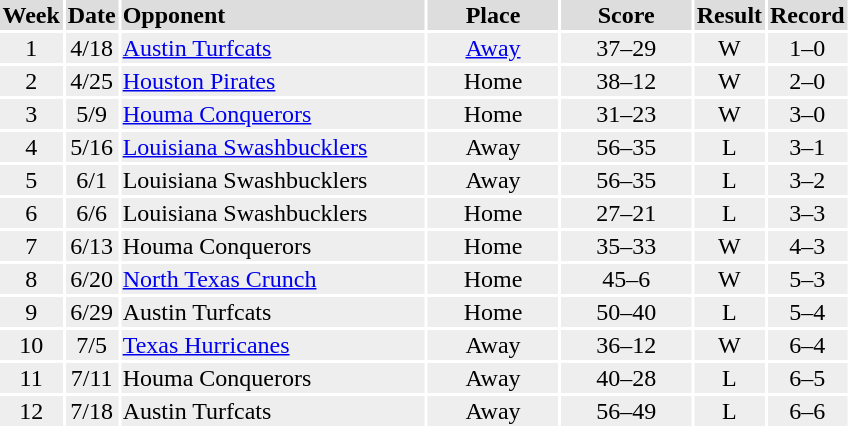<table width=45%>
<tr>
<th colspan=8></th>
</tr>
<tr bgcolor="#dddddd">
<th width=5%>Week</th>
<th width=5%><strong>Date</strong></th>
<td width=35%><strong>Opponent</strong></td>
<th width=15%><strong>Place</strong></th>
<th width=15%><strong>Score</strong></th>
<th width=5%><strong>Result</strong></th>
<th width=5%><strong>Record</strong></th>
</tr>
<tr bgcolor="#eeeeee">
<td align=center>1</td>
<td align=center>4/18</td>
<td><a href='#'>Austin Turfcats</a></td>
<td align=center><a href='#'>Away</a></td>
<td align=center>37–29</td>
<td align=center>W</td>
<td align=center>1–0</td>
</tr>
<tr bgcolor="#eeeeee">
<td align=center>2</td>
<td align=center>4/25</td>
<td><a href='#'>Houston Pirates</a></td>
<td align=center>Home</td>
<td align=center>38–12</td>
<td align=center>W</td>
<td align=center>2–0</td>
</tr>
<tr bgcolor="#eeeeee">
<td align=center>3</td>
<td align=center>5/9</td>
<td><a href='#'>Houma Conquerors</a></td>
<td align=center>Home</td>
<td align=center>31–23</td>
<td align=center>W</td>
<td align=center>3–0</td>
</tr>
<tr bgcolor="#eeeeee">
<td align=center>4</td>
<td align=center>5/16</td>
<td><a href='#'>Louisiana Swashbucklers</a></td>
<td align=center>Away</td>
<td align=center>56–35</td>
<td align=center>L</td>
<td align=center>3–1</td>
</tr>
<tr bgcolor="#eeeeee">
<td align=center>5</td>
<td align=center>6/1</td>
<td>Louisiana Swashbucklers</td>
<td align=center>Away</td>
<td align=center>56–35</td>
<td align=center>L</td>
<td align=center>3–2</td>
</tr>
<tr bgcolor="#eeeeee">
<td align=center>6</td>
<td align=center>6/6</td>
<td>Louisiana Swashbucklers</td>
<td align=center>Home</td>
<td align=center>27–21</td>
<td align=center>L</td>
<td align=center>3–3</td>
</tr>
<tr bgcolor="#eeeeee">
<td align=center>7</td>
<td align=center>6/13</td>
<td>Houma Conquerors</td>
<td align=center>Home</td>
<td align=center>35–33</td>
<td align=center>W</td>
<td align=center>4–3</td>
</tr>
<tr bgcolor="#eeeeee">
<td align=center>8</td>
<td align=center>6/20</td>
<td><a href='#'>North Texas Crunch</a></td>
<td align=center>Home</td>
<td align=center>45–6</td>
<td align=center>W</td>
<td align=center>5–3</td>
</tr>
<tr bgcolor="#eeeeee">
<td align=center>9</td>
<td align=center>6/29</td>
<td>Austin Turfcats</td>
<td align=center>Home</td>
<td align=center>50–40</td>
<td align=center>L</td>
<td align=center>5–4</td>
</tr>
<tr bgcolor="#eeeeee">
<td align=center>10</td>
<td align=center>7/5</td>
<td><a href='#'>Texas Hurricanes</a></td>
<td align=center>Away</td>
<td align=center>36–12</td>
<td align=center>W</td>
<td align=center>6–4</td>
</tr>
<tr bgcolor="#eeeeee">
<td align=center>11</td>
<td align=center>7/11</td>
<td>Houma Conquerors</td>
<td align=center>Away</td>
<td align=center>40–28</td>
<td align=center>L</td>
<td align=center>6–5</td>
</tr>
<tr bgcolor="#eeeeee">
<td align=center>12</td>
<td align=center>7/18</td>
<td>Austin Turfcats</td>
<td align=center>Away</td>
<td align=center>56–49</td>
<td align=center>L</td>
<td align=center>6–6</td>
</tr>
</table>
